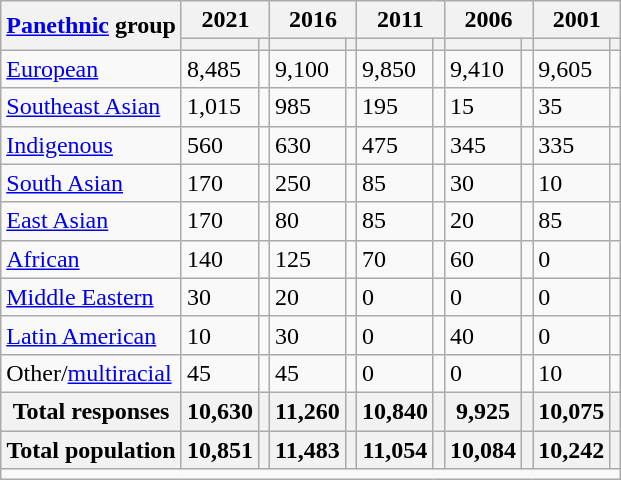<table class="wikitable collapsible sortable">
<tr>
<th rowspan="2"><a href='#'>Panethnic</a> group</th>
<th colspan="2">2021</th>
<th colspan="2">2016</th>
<th colspan="2">2011</th>
<th colspan="2">2006</th>
<th colspan="2">2001</th>
</tr>
<tr>
<th><a href='#'></a></th>
<th></th>
<th></th>
<th></th>
<th></th>
<th></th>
<th></th>
<th></th>
<th></th>
<th></th>
</tr>
<tr>
<td><a href='#'>European</a></td>
<td>8,485</td>
<td></td>
<td>9,100</td>
<td></td>
<td>9,850</td>
<td></td>
<td>9,410</td>
<td></td>
<td>9,605</td>
<td></td>
</tr>
<tr>
<td><a href='#'>Southeast Asian</a></td>
<td>1,015</td>
<td></td>
<td>985</td>
<td></td>
<td>195</td>
<td></td>
<td>15</td>
<td></td>
<td>35</td>
<td></td>
</tr>
<tr>
<td><a href='#'>Indigenous</a></td>
<td>560</td>
<td></td>
<td>630</td>
<td></td>
<td>475</td>
<td></td>
<td>345</td>
<td></td>
<td>335</td>
<td></td>
</tr>
<tr>
<td><a href='#'>South Asian</a></td>
<td>170</td>
<td></td>
<td>250</td>
<td></td>
<td>85</td>
<td></td>
<td>30</td>
<td></td>
<td>10</td>
<td></td>
</tr>
<tr>
<td><a href='#'>East Asian</a></td>
<td>170</td>
<td></td>
<td>80</td>
<td></td>
<td>85</td>
<td></td>
<td>20</td>
<td></td>
<td>85</td>
<td></td>
</tr>
<tr>
<td><a href='#'>African</a></td>
<td>140</td>
<td></td>
<td>125</td>
<td></td>
<td>70</td>
<td></td>
<td>60</td>
<td></td>
<td>0</td>
<td></td>
</tr>
<tr>
<td><a href='#'>Middle Eastern</a></td>
<td>30</td>
<td></td>
<td>20</td>
<td></td>
<td>0</td>
<td></td>
<td>0</td>
<td></td>
<td>0</td>
<td></td>
</tr>
<tr>
<td><a href='#'>Latin American</a></td>
<td>10</td>
<td></td>
<td>30</td>
<td></td>
<td>0</td>
<td></td>
<td>40</td>
<td></td>
<td>0</td>
<td></td>
</tr>
<tr>
<td>Other/<a href='#'>multiracial</a></td>
<td>45</td>
<td></td>
<td>45</td>
<td></td>
<td>0</td>
<td></td>
<td>0</td>
<td></td>
<td>10</td>
<td></td>
</tr>
<tr>
<th>Total responses</th>
<th>10,630</th>
<th></th>
<th>11,260</th>
<th></th>
<th>10,840</th>
<th></th>
<th>9,925</th>
<th></th>
<th>10,075</th>
<th></th>
</tr>
<tr class="sortbottom">
<th>Total population</th>
<th>10,851</th>
<th></th>
<th>11,483</th>
<th></th>
<th>11,054</th>
<th></th>
<th>10,084</th>
<th></th>
<th>10,242</th>
<th></th>
</tr>
<tr class="sortbottom">
<td colspan="11"></td>
</tr>
</table>
